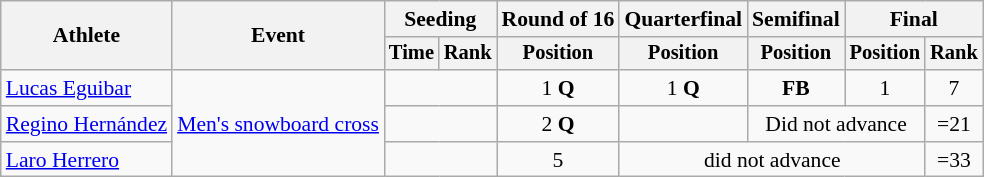<table class="wikitable" style="font-size:90%">
<tr>
<th rowspan=2>Athlete</th>
<th rowspan=2>Event</th>
<th colspan=2>Seeding</th>
<th>Round of 16</th>
<th>Quarterfinal</th>
<th>Semifinal</th>
<th colspan=2>Final</th>
</tr>
<tr style="font-size:95%">
<th>Time</th>
<th>Rank</th>
<th>Position</th>
<th>Position</th>
<th>Position</th>
<th>Position</th>
<th>Rank</th>
</tr>
<tr align=center>
<td align=left><a href='#'>Lucas Eguibar</a></td>
<td align=left rowspan=3><a href='#'>Men's snowboard cross</a></td>
<td colspan=2></td>
<td>1 <strong>Q</strong></td>
<td>1 <strong>Q</strong></td>
<td> <strong>FB</strong></td>
<td>1</td>
<td>7</td>
</tr>
<tr align=center>
<td align=left><a href='#'>Regino Hernández</a></td>
<td colspan=2></td>
<td>2 <strong>Q</strong></td>
<td></td>
<td colspan=2>Did not advance</td>
<td>=21</td>
</tr>
<tr align=center>
<td align=left><a href='#'>Laro Herrero</a></td>
<td colspan=2></td>
<td>5</td>
<td colspan=3>did not advance</td>
<td>=33</td>
</tr>
</table>
